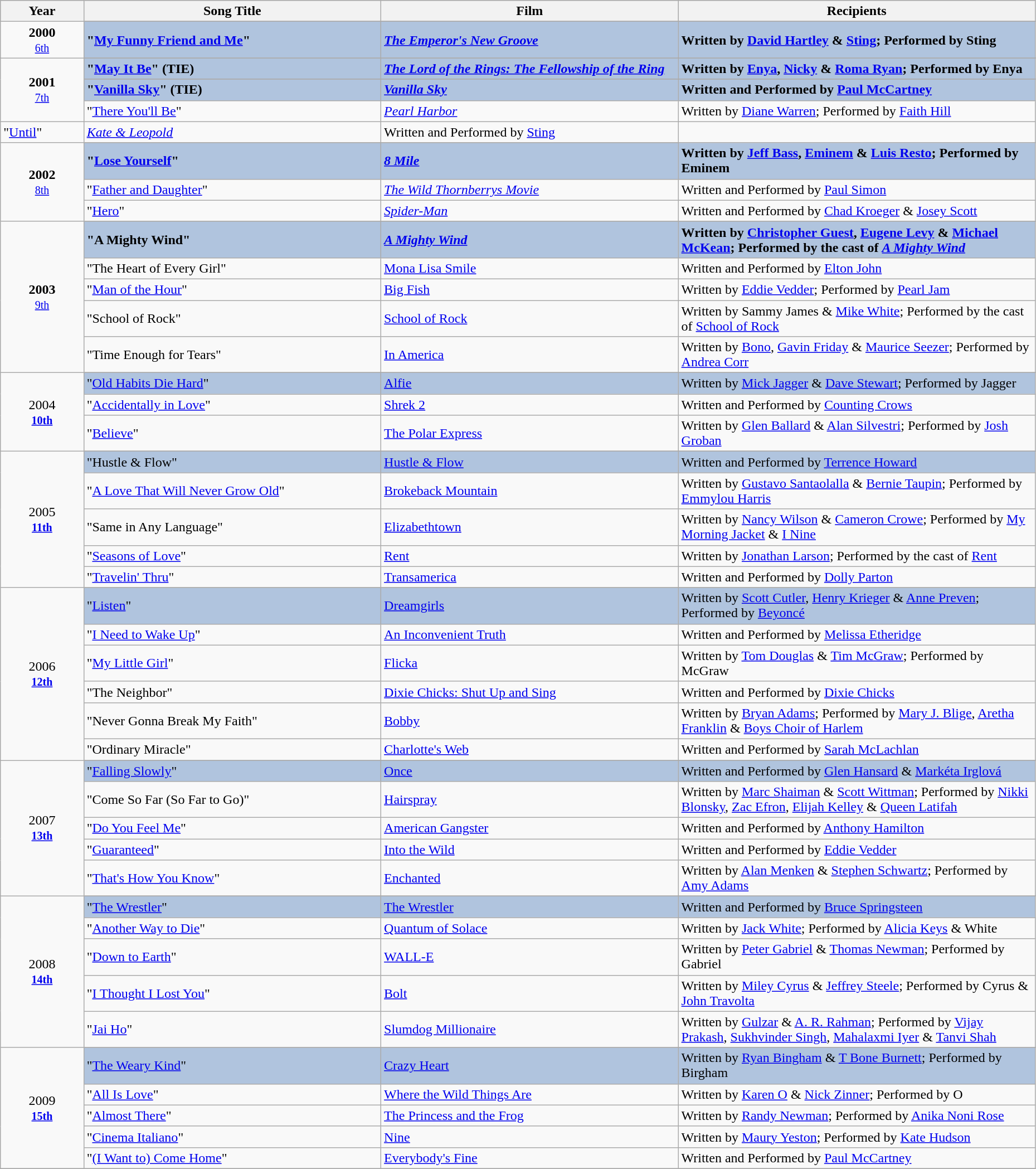<table class="wikitable" style="width:98%;">
<tr style="background:#bebebe;">
<th style="width:7%;">Year</th>
<th style="width:25%;">Song Title</th>
<th style="width:25%;">Film</th>
<th style="width:30%;">Recipients</th>
</tr>
<tr>
<td rowspan=2 style="text-align:center"><strong>2000</strong><br><small><a href='#'>6th</a></small></td>
</tr>
<tr style="background:#B0C4DE;">
<td><strong>"<a href='#'>My Funny Friend and Me</a>"</strong></td>
<td><strong><em><a href='#'>The Emperor's New Groove</a></em></strong></td>
<td><strong>Written by <a href='#'>David Hartley</a> & <a href='#'>Sting</a>; Performed by Sting</strong></td>
</tr>
<tr>
<td rowspan=5 style="text-align:center"><strong>2001</strong><br><small><a href='#'>7th</a></small></td>
</tr>
<tr style="background:#B0C4DE;">
<td><strong>"<a href='#'>May It Be</a>" (TIE)</strong></td>
<td><strong><em><a href='#'>The Lord of the Rings: The Fellowship of the Ring</a></em></strong></td>
<td><strong>Written by <a href='#'>Enya</a>, <a href='#'>Nicky</a> & <a href='#'>Roma Ryan</a>; Performed by Enya</strong></td>
</tr>
<tr>
</tr>
<tr style="background:#B0C4DE;">
<td><strong>"<a href='#'>Vanilla Sky</a>" (TIE)</strong></td>
<td><strong><em><a href='#'>Vanilla Sky</a></em></strong></td>
<td><strong>Written and Performed by <a href='#'>Paul McCartney</a></strong></td>
</tr>
<tr>
<td>"<a href='#'>There You'll Be</a>"</td>
<td><em><a href='#'>Pearl Harbor</a></em></td>
<td>Written by <a href='#'>Diane Warren</a>; Performed by <a href='#'>Faith Hill</a></td>
</tr>
<tr>
<td>"<a href='#'>Until</a>"</td>
<td><em><a href='#'>Kate & Leopold</a></em></td>
<td>Written and Performed by <a href='#'>Sting</a></td>
</tr>
<tr>
<td rowspan=4 style="text-align:center"><strong>2002</strong><br><small><a href='#'>8th</a></small></td>
</tr>
<tr style="background:#B0C4DE;">
<td><strong>"<a href='#'>Lose Yourself</a>"</strong></td>
<td><strong><em><a href='#'>8 Mile</a></em></strong></td>
<td><strong>Written by <a href='#'>Jeff Bass</a>, <a href='#'>Eminem</a> & <a href='#'>Luis Resto</a>; Performed by Eminem</strong></td>
</tr>
<tr>
<td>"<a href='#'>Father and Daughter</a>"</td>
<td><em><a href='#'>The Wild Thornberrys Movie</a></em></td>
<td>Written and Performed by <a href='#'>Paul Simon</a></td>
</tr>
<tr>
<td>"<a href='#'>Hero</a>"</td>
<td><em><a href='#'>Spider-Man</a></em></td>
<td>Written and Performed by <a href='#'>Chad Kroeger</a> & <a href='#'>Josey Scott</a></td>
</tr>
<tr>
<td rowspan=6 style="text-align:center"><strong>2003</strong><br><small><a href='#'>9th</a></small></td>
</tr>
<tr style="background:#B0C4DE;">
<td><strong>"A Mighty Wind"</strong></td>
<td><strong><em><a href='#'>A Mighty Wind</a></em></strong></td>
<td><strong>Written by <a href='#'>Christopher Guest</a>, <a href='#'>Eugene Levy</a> & <a href='#'>Michael McKean</a>; Performed by the cast of <em><a href='#'>A Mighty Wind</a><strong><em></td>
</tr>
<tr>
<td>"The Heart of Every Girl"</td>
<td></em><a href='#'>Mona Lisa Smile</a><em></td>
<td>Written and Performed by <a href='#'>Elton John</a></td>
</tr>
<tr>
<td>"<a href='#'>Man of the Hour</a>"</td>
<td></em><a href='#'>Big Fish</a><em></td>
<td>Written by <a href='#'>Eddie Vedder</a>; Performed by <a href='#'>Pearl Jam</a></td>
</tr>
<tr>
<td>"School of Rock"</td>
<td></em><a href='#'>School of Rock</a><em></td>
<td>Written by Sammy James & <a href='#'>Mike White</a>; Performed by the cast of </em><a href='#'>School of Rock</a><em></td>
</tr>
<tr>
<td>"Time Enough for Tears"</td>
<td></em><a href='#'>In America</a><em></td>
<td>Written by <a href='#'>Bono</a>, <a href='#'>Gavin Friday</a> & <a href='#'>Maurice Seezer</a>; Performed by <a href='#'>Andrea Corr</a></td>
</tr>
<tr>
<td rowspan=4 style="text-align:center"></strong>2004<strong><br><small><a href='#'>10th</a></small></td>
</tr>
<tr style="background:#B0C4DE;">
<td></strong>"<a href='#'>Old Habits Die Hard</a>"<strong></td>
<td></em></strong><a href='#'>Alfie</a><strong><em></td>
<td></strong>Written by <a href='#'>Mick Jagger</a> & <a href='#'>Dave Stewart</a>; Performed by Jagger<strong></td>
</tr>
<tr>
<td>"<a href='#'>Accidentally in Love</a>"</td>
<td></em><a href='#'>Shrek 2</a><em></td>
<td>Written and Performed by <a href='#'>Counting Crows</a></td>
</tr>
<tr>
<td>"<a href='#'>Believe</a>"</td>
<td></em><a href='#'>The Polar Express</a><em></td>
<td>Written by <a href='#'>Glen Ballard</a> & <a href='#'>Alan Silvestri</a>; Performed by <a href='#'>Josh Groban</a></td>
</tr>
<tr>
<td rowspan=6 style="text-align:center"></strong>2005<strong><br><small><a href='#'>11th</a></small></td>
</tr>
<tr style="background:#B0C4DE;">
<td></strong>"Hustle & Flow"<strong></td>
<td></em></strong><a href='#'>Hustle & Flow</a><strong><em></td>
<td></strong>Written and Performed by <a href='#'>Terrence Howard</a><strong></td>
</tr>
<tr>
<td>"<a href='#'>A Love That Will Never Grow Old</a>"</td>
<td></em><a href='#'>Brokeback Mountain</a><em></td>
<td>Written by <a href='#'>Gustavo Santaolalla</a> & <a href='#'>Bernie Taupin</a>; Performed by <a href='#'>Emmylou Harris</a></td>
</tr>
<tr>
<td>"Same in Any Language"</td>
<td></em><a href='#'>Elizabethtown</a><em></td>
<td>Written by <a href='#'>Nancy Wilson</a> & <a href='#'>Cameron Crowe</a>; Performed by <a href='#'>My Morning Jacket</a> & <a href='#'>I Nine</a></td>
</tr>
<tr>
<td>"<a href='#'>Seasons of Love</a>"</td>
<td></em><a href='#'>Rent</a><em></td>
<td>Written by <a href='#'>Jonathan Larson</a>; Performed by the cast of </em><a href='#'>Rent</a><em></td>
</tr>
<tr>
<td>"<a href='#'>Travelin' Thru</a>"</td>
<td></em><a href='#'>Transamerica</a><em></td>
<td>Written and Performed by <a href='#'>Dolly Parton</a></td>
</tr>
<tr>
<td rowspan=7 style="text-align:center"></strong>2006<strong><br><small><a href='#'>12th</a></small></td>
</tr>
<tr style="background:#B0C4DE;">
<td></strong>"<a href='#'>Listen</a>"<strong></td>
<td></em></strong><a href='#'>Dreamgirls</a><strong><em></td>
<td></strong>Written by <a href='#'>Scott Cutler</a>, <a href='#'>Henry Krieger</a> & <a href='#'>Anne Preven</a>; Performed by <a href='#'>Beyoncé</a><strong></td>
</tr>
<tr>
<td>"<a href='#'>I Need to Wake Up</a>"</td>
<td></em><a href='#'>An Inconvenient Truth</a><em></td>
<td>Written and Performed by <a href='#'>Melissa Etheridge</a></td>
</tr>
<tr>
<td>"<a href='#'>My Little Girl</a>"</td>
<td></em><a href='#'>Flicka</a><em></td>
<td>Written by <a href='#'>Tom Douglas</a> & <a href='#'>Tim McGraw</a>; Performed by McGraw</td>
</tr>
<tr>
<td>"The Neighbor"</td>
<td></em><a href='#'>Dixie Chicks: Shut Up and Sing</a><em></td>
<td>Written and Performed by <a href='#'>Dixie Chicks</a></td>
</tr>
<tr>
<td>"Never Gonna Break My Faith"</td>
<td></em><a href='#'>Bobby</a><em></td>
<td>Written by <a href='#'>Bryan Adams</a>; Performed by <a href='#'>Mary J. Blige</a>, <a href='#'>Aretha Franklin</a> & <a href='#'>Boys Choir of Harlem</a></td>
</tr>
<tr>
<td>"Ordinary Miracle"</td>
<td></em><a href='#'>Charlotte's Web</a><em></td>
<td>Written and Performed by <a href='#'>Sarah McLachlan</a></td>
</tr>
<tr>
<td rowspan=6 style="text-align:center"></strong>2007<strong><br><small><a href='#'>13th</a></small></td>
</tr>
<tr style="background:#B0C4DE;">
<td></strong>"<a href='#'>Falling Slowly</a>"<strong></td>
<td></em></strong><a href='#'>Once</a><strong><em></td>
<td></strong>Written and Performed by <a href='#'>Glen Hansard</a> & <a href='#'>Markéta Irglová</a><strong></td>
</tr>
<tr>
<td>"Come So Far (So Far to Go)"</td>
<td></em><a href='#'>Hairspray</a><em></td>
<td>Written by <a href='#'>Marc Shaiman</a> & <a href='#'>Scott Wittman</a>; Performed by <a href='#'>Nikki Blonsky</a>, <a href='#'>Zac Efron</a>, <a href='#'>Elijah Kelley</a> & <a href='#'>Queen Latifah</a></td>
</tr>
<tr>
<td>"<a href='#'>Do You Feel Me</a>"</td>
<td></em><a href='#'>American Gangster</a><em></td>
<td>Written and Performed by <a href='#'>Anthony Hamilton</a></td>
</tr>
<tr>
<td>"<a href='#'>Guaranteed</a>"</td>
<td></em><a href='#'>Into the Wild</a><em></td>
<td>Written and Performed by <a href='#'>Eddie Vedder</a></td>
</tr>
<tr>
<td>"<a href='#'>That's How You Know</a>"</td>
<td></em><a href='#'>Enchanted</a><em></td>
<td>Written by <a href='#'>Alan Menken</a> & <a href='#'>Stephen Schwartz</a>; Performed by <a href='#'>Amy Adams</a></td>
</tr>
<tr>
<td rowspan=6 style="text-align:center"></strong>2008<strong><br><small><a href='#'>14th</a></small></td>
</tr>
<tr style="background:#B0C4DE;">
<td></strong>"<a href='#'>The Wrestler</a>"<strong></td>
<td></em></strong><a href='#'>The Wrestler</a><strong><em></td>
<td></strong>Written and Performed by <a href='#'>Bruce Springsteen</a><strong></td>
</tr>
<tr>
<td>"<a href='#'>Another Way to Die</a>"</td>
<td></em><a href='#'>Quantum of Solace</a><em></td>
<td>Written by <a href='#'>Jack White</a>; Performed by <a href='#'>Alicia Keys</a> & White</td>
</tr>
<tr>
<td>"<a href='#'>Down to Earth</a>"</td>
<td></em><a href='#'>WALL-E</a><em></td>
<td>Written by <a href='#'>Peter Gabriel</a> & <a href='#'>Thomas Newman</a>; Performed by Gabriel</td>
</tr>
<tr>
<td>"<a href='#'>I Thought I Lost You</a>"</td>
<td></em><a href='#'>Bolt</a><em></td>
<td>Written by <a href='#'>Miley Cyrus</a> & <a href='#'>Jeffrey Steele</a>; Performed by Cyrus & <a href='#'>John Travolta</a></td>
</tr>
<tr>
<td>"<a href='#'>Jai Ho</a>"</td>
<td></em><a href='#'>Slumdog Millionaire</a><em></td>
<td>Written by <a href='#'>Gulzar</a> & <a href='#'>A. R. Rahman</a>; Performed by <a href='#'>Vijay Prakash</a>, <a href='#'>Sukhvinder Singh</a>, <a href='#'>Mahalaxmi Iyer</a> & <a href='#'>Tanvi Shah</a></td>
</tr>
<tr>
<td rowspan=6 style="text-align:center"></strong>2009<strong><br><small><a href='#'>15th</a></small></td>
</tr>
<tr style="background:#B0C4DE;">
<td></strong>"<a href='#'>The Weary Kind</a>"<strong></td>
<td></em></strong><a href='#'>Crazy Heart</a><strong><em></td>
<td></strong>Written by <a href='#'>Ryan Bingham</a> & <a href='#'>T Bone Burnett</a>; Performed by Birgham<strong></td>
</tr>
<tr>
<td>"<a href='#'>All Is Love</a>"</td>
<td></em><a href='#'>Where the Wild Things Are</a><em></td>
<td>Written by <a href='#'>Karen O</a> & <a href='#'>Nick Zinner</a>; Performed by O</td>
</tr>
<tr>
<td>"<a href='#'>Almost There</a>"</td>
<td></em><a href='#'>The Princess and the Frog</a><em></td>
<td>Written by <a href='#'>Randy Newman</a>; Performed by <a href='#'>Anika Noni Rose</a></td>
</tr>
<tr>
<td>"<a href='#'>Cinema Italiano</a>"</td>
<td></em><a href='#'>Nine</a><em></td>
<td>Written by <a href='#'>Maury Yeston</a>; Performed by <a href='#'>Kate Hudson</a></td>
</tr>
<tr>
<td>"<a href='#'>(I Want to) Come Home</a>"</td>
<td></em><a href='#'>Everybody's Fine</a><em></td>
<td>Written and Performed by <a href='#'>Paul McCartney</a></td>
</tr>
<tr>
</tr>
</table>
